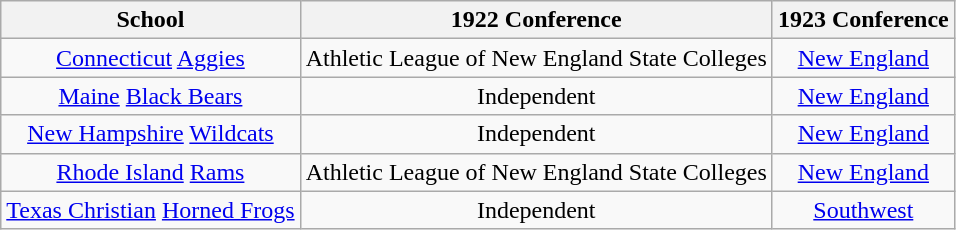<table class="wikitable sortable">
<tr>
<th>School</th>
<th>1922 Conference</th>
<th>1923 Conference</th>
</tr>
<tr style="text-align:center;">
<td><a href='#'>Connecticut</a> <a href='#'>Aggies</a></td>
<td>Athletic League of New England State Colleges</td>
<td><a href='#'>New England</a></td>
</tr>
<tr style="text-align:center;">
<td><a href='#'>Maine</a> <a href='#'>Black Bears</a></td>
<td>Independent</td>
<td><a href='#'>New England</a></td>
</tr>
<tr style="text-align:center;">
<td><a href='#'>New Hampshire</a> <a href='#'>Wildcats</a></td>
<td>Independent</td>
<td><a href='#'>New England</a></td>
</tr>
<tr style="text-align:center;">
<td><a href='#'>Rhode Island</a> <a href='#'>Rams</a></td>
<td>Athletic League of New England State Colleges</td>
<td><a href='#'>New England</a></td>
</tr>
<tr style="text-align:center;">
<td><a href='#'>Texas Christian</a> <a href='#'>Horned Frogs</a></td>
<td>Independent</td>
<td><a href='#'>Southwest</a></td>
</tr>
</table>
